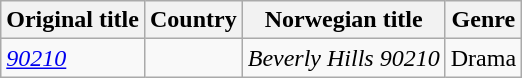<table class="wikitable">
<tr>
<th>Original title</th>
<th>Country</th>
<th>Norwegian title</th>
<th>Genre</th>
</tr>
<tr>
<td><em><a href='#'>90210</a></em></td>
<td></td>
<td><em>Beverly Hills 90210</em></td>
<td>Drama</td>
</tr>
</table>
